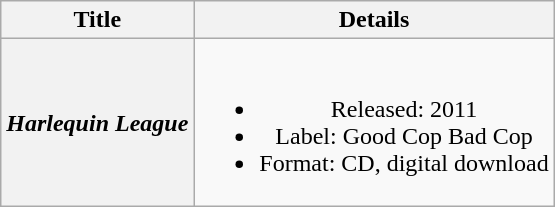<table class="wikitable plainrowheaders" style="text-align:center;" border="1">
<tr>
<th>Title</th>
<th>Details</th>
</tr>
<tr>
<th scope="row"><em>Harlequin League</em></th>
<td><br><ul><li>Released: 2011</li><li>Label: Good Cop Bad Cop</li><li>Format: CD, digital download</li></ul></td>
</tr>
</table>
